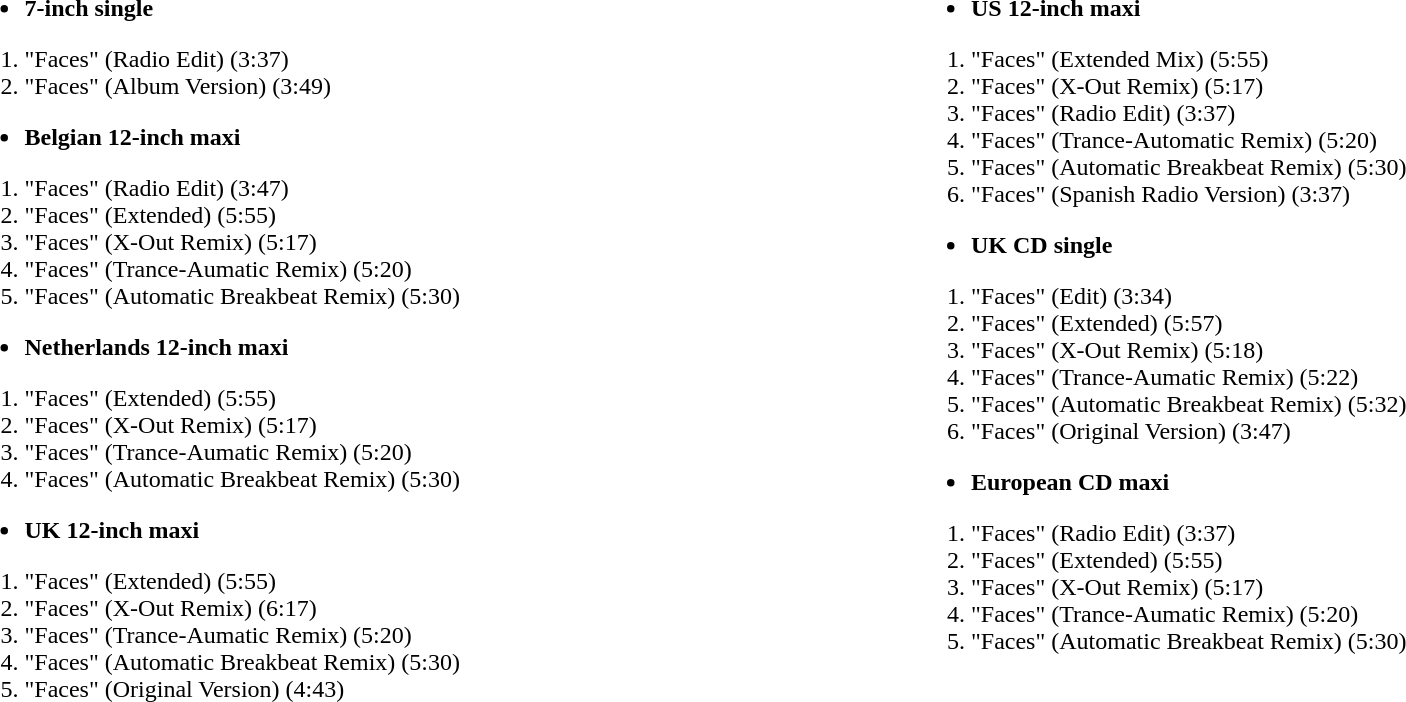<table width=100% style="font-size:100%;">
<tr>
<td valign="top"><br><ul><li><strong>7-inch single</strong></li></ul><ol><li>"Faces" (Radio Edit) (3:37)</li><li>"Faces" (Album Version) (3:49)</li></ol><ul><li><strong>Belgian 12-inch maxi</strong></li></ul><ol><li>"Faces" (Radio Edit) (3:47)</li><li>"Faces" (Extended) (5:55)</li><li>"Faces" (X-Out Remix) (5:17)</li><li>"Faces" (Trance-Aumatic Remix) (5:20)</li><li>"Faces" (Automatic Breakbeat Remix) (5:30)</li></ol><ul><li><strong>Netherlands 12-inch maxi</strong></li></ul><ol><li>"Faces" (Extended) (5:55)</li><li>"Faces" (X-Out Remix) (5:17)</li><li>"Faces" (Trance-Aumatic Remix) (5:20)</li><li>"Faces" (Automatic Breakbeat Remix) (5:30)</li></ol><ul><li><strong>UK 12-inch maxi</strong></li></ul><ol><li>"Faces" (Extended) (5:55)</li><li>"Faces" (X-Out Remix) (6:17)</li><li>"Faces" (Trance-Aumatic Remix) (5:20)</li><li>"Faces" (Automatic Breakbeat Remix) (5:30)</li><li>"Faces" (Original Version) (4:43)</li></ol></td>
<td valign="top"><br><ul><li><strong>US 12-inch maxi</strong></li></ul><ol><li>"Faces" (Extended Mix) (5:55)</li><li>"Faces" (X-Out Remix) (5:17)</li><li>"Faces" (Radio Edit) (3:37)</li><li>"Faces" (Trance-Automatic Remix) (5:20)</li><li>"Faces" (Automatic Breakbeat Remix) (5:30)</li><li>"Faces" (Spanish Radio Version) (3:37)</li></ol><ul><li><strong>UK CD single</strong></li></ul><ol><li>"Faces" (Edit) (3:34)</li><li>"Faces" (Extended) (5:57)</li><li>"Faces" (X-Out Remix) (5:18)</li><li>"Faces" (Trance-Aumatic Remix) (5:22)</li><li>"Faces" (Automatic Breakbeat Remix) (5:32)</li><li>"Faces" (Original Version) (3:47)</li></ol><ul><li><strong>European CD maxi</strong></li></ul><ol><li>"Faces" (Radio Edit) (3:37)</li><li>"Faces" (Extended) (5:55)</li><li>"Faces" (X-Out Remix) (5:17)</li><li>"Faces" (Trance-Aumatic Remix) (5:20)</li><li>"Faces" (Automatic Breakbeat Remix) (5:30)</li></ol></td>
</tr>
</table>
